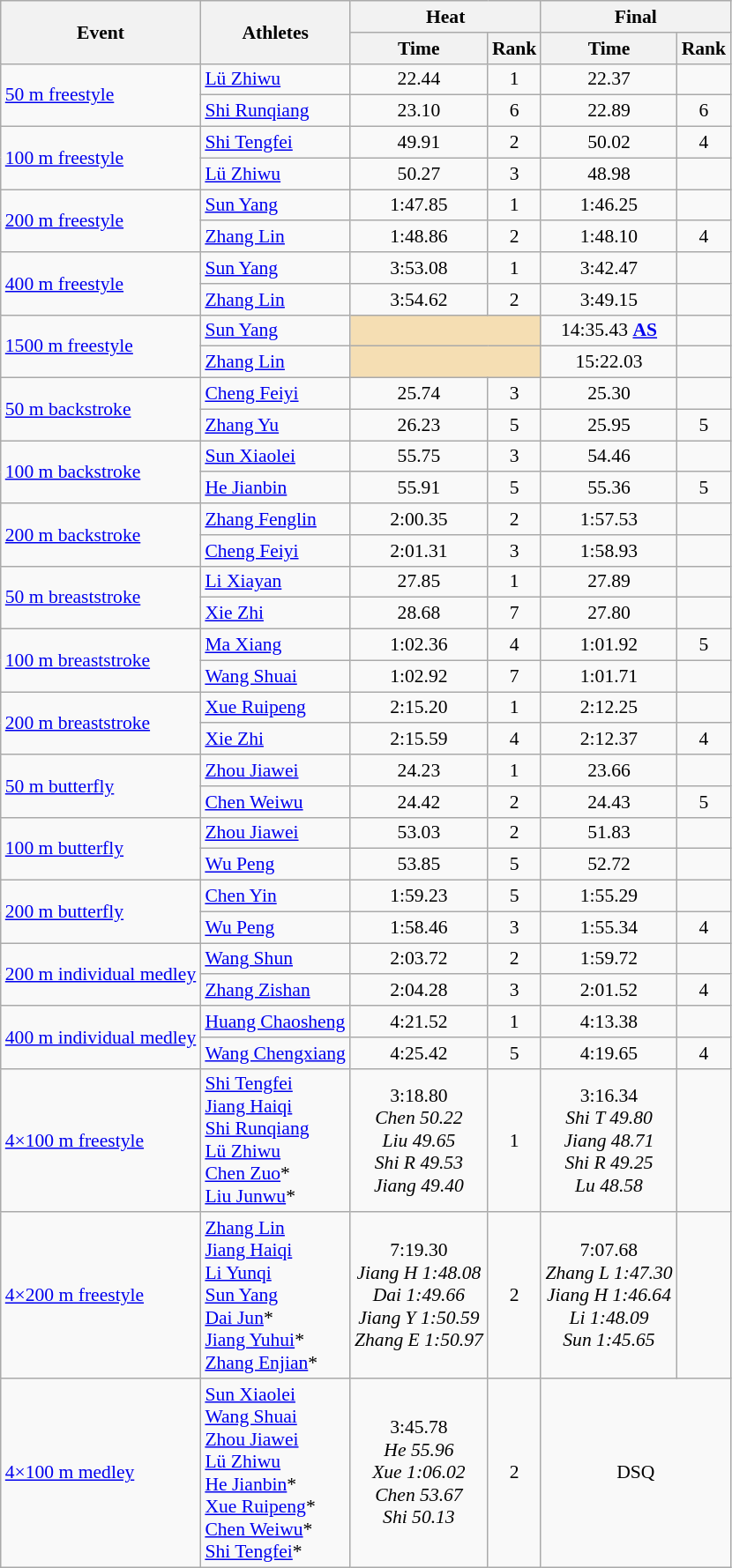<table class="wikitable" style="font-size:90%;">
<tr>
<th rowspan=2>Event</th>
<th rowspan=2>Athletes</th>
<th colspan=2>Heat</th>
<th colspan=2>Final</th>
</tr>
<tr>
<th>Time</th>
<th>Rank</th>
<th>Time</th>
<th>Rank</th>
</tr>
<tr>
<td rowspan=2><a href='#'>50 m freestyle</a></td>
<td><a href='#'>Lü Zhiwu</a></td>
<td align=center>22.44</td>
<td align=center>1</td>
<td align=center>22.37</td>
<td align=center></td>
</tr>
<tr>
<td><a href='#'>Shi Runqiang</a></td>
<td align=center>23.10</td>
<td align=center>6</td>
<td align=center>22.89</td>
<td align=center>6</td>
</tr>
<tr>
<td rowspan=2><a href='#'>100 m freestyle</a></td>
<td><a href='#'>Shi Tengfei</a></td>
<td align=center>49.91</td>
<td align=center>2</td>
<td align=center>50.02</td>
<td align=center>4</td>
</tr>
<tr>
<td><a href='#'>Lü Zhiwu</a></td>
<td align=center>50.27</td>
<td align=center>3</td>
<td align=center>48.98</td>
<td align=center></td>
</tr>
<tr>
<td rowspan=2><a href='#'>200 m freestyle</a></td>
<td><a href='#'>Sun Yang</a></td>
<td align=center>1:47.85</td>
<td align=center>1</td>
<td align=center>1:46.25</td>
<td align=center></td>
</tr>
<tr>
<td><a href='#'>Zhang Lin</a></td>
<td align=center>1:48.86</td>
<td align=center>2</td>
<td align=center>1:48.10</td>
<td align=center>4</td>
</tr>
<tr>
<td rowspan=2><a href='#'>400 m freestyle</a></td>
<td><a href='#'>Sun Yang</a></td>
<td align=center>3:53.08</td>
<td align=center>1</td>
<td align=center>3:42.47</td>
<td align=center></td>
</tr>
<tr>
<td><a href='#'>Zhang Lin</a></td>
<td align=center>3:54.62</td>
<td align=center>2</td>
<td align=center>3:49.15</td>
<td align=center></td>
</tr>
<tr>
<td rowspan=2><a href='#'>1500 m freestyle</a></td>
<td><a href='#'>Sun Yang</a></td>
<td colspan="2" style="background:wheat;"></td>
<td align=center>14:35.43 <strong><a href='#'>AS</a></strong></td>
<td align=center></td>
</tr>
<tr>
<td><a href='#'>Zhang Lin</a></td>
<td colspan="2" style="background:wheat;"></td>
<td align=center>15:22.03</td>
<td align=center></td>
</tr>
<tr>
<td rowspan=2><a href='#'>50 m backstroke</a></td>
<td><a href='#'>Cheng Feiyi</a></td>
<td align=center>25.74</td>
<td align=center>3</td>
<td align=center>25.30</td>
<td align=center></td>
</tr>
<tr>
<td><a href='#'>Zhang Yu</a></td>
<td align=center>26.23</td>
<td align=center>5</td>
<td align=center>25.95</td>
<td align=center>5</td>
</tr>
<tr>
<td rowspan=2><a href='#'>100 m backstroke</a></td>
<td><a href='#'>Sun Xiaolei</a></td>
<td align=center>55.75</td>
<td align=center>3</td>
<td align=center>54.46</td>
<td align=center></td>
</tr>
<tr>
<td><a href='#'>He Jianbin</a></td>
<td align=center>55.91</td>
<td align=center>5</td>
<td align=center>55.36</td>
<td align=center>5</td>
</tr>
<tr>
<td rowspan=2><a href='#'>200 m backstroke</a></td>
<td><a href='#'>Zhang Fenglin</a></td>
<td align=center>2:00.35</td>
<td align=center>2</td>
<td align=center>1:57.53</td>
<td align=center></td>
</tr>
<tr>
<td><a href='#'>Cheng Feiyi</a></td>
<td align=center>2:01.31</td>
<td align=center>3</td>
<td align=center>1:58.93</td>
<td align=center></td>
</tr>
<tr>
<td rowspan=2><a href='#'>50 m breaststroke</a></td>
<td><a href='#'>Li Xiayan</a></td>
<td align=center>27.85</td>
<td align=center>1</td>
<td align=center>27.89</td>
<td align=center></td>
</tr>
<tr>
<td><a href='#'>Xie Zhi</a></td>
<td align=center>28.68</td>
<td align=center>7</td>
<td align=center>27.80</td>
<td align=center></td>
</tr>
<tr>
<td rowspan=2><a href='#'>100 m breaststroke</a></td>
<td><a href='#'>Ma Xiang</a></td>
<td align=center>1:02.36</td>
<td align=center>4</td>
<td align=center>1:01.92</td>
<td align=center>5</td>
</tr>
<tr>
<td><a href='#'>Wang Shuai</a></td>
<td align=center>1:02.92</td>
<td align=center>7</td>
<td align=center>1:01.71</td>
<td align=center></td>
</tr>
<tr>
<td rowspan=2><a href='#'>200 m breaststroke</a></td>
<td><a href='#'>Xue Ruipeng</a></td>
<td align=center>2:15.20</td>
<td align=center>1</td>
<td align=center>2:12.25</td>
<td align=center></td>
</tr>
<tr>
<td><a href='#'>Xie Zhi</a></td>
<td align=center>2:15.59</td>
<td align=center>4</td>
<td align=center>2:12.37</td>
<td align=center>4</td>
</tr>
<tr>
<td rowspan=2><a href='#'>50 m butterfly</a></td>
<td><a href='#'>Zhou Jiawei</a></td>
<td align=center>24.23</td>
<td align=center>1</td>
<td align=center>23.66</td>
<td align=center></td>
</tr>
<tr>
<td><a href='#'>Chen Weiwu</a></td>
<td align=center>24.42</td>
<td align=center>2</td>
<td align=center>24.43</td>
<td align=center>5</td>
</tr>
<tr>
<td rowspan=2><a href='#'>100 m butterfly</a></td>
<td><a href='#'>Zhou Jiawei</a></td>
<td align=center>53.03</td>
<td align=center>2</td>
<td align=center>51.83</td>
<td align=center></td>
</tr>
<tr>
<td><a href='#'>Wu Peng</a></td>
<td align=center>53.85</td>
<td align=center>5</td>
<td align=center>52.72</td>
<td align=center></td>
</tr>
<tr>
<td rowspan=2><a href='#'>200 m butterfly</a></td>
<td><a href='#'>Chen Yin</a></td>
<td align=center>1:59.23</td>
<td align=center>5</td>
<td align=center>1:55.29</td>
<td align=center></td>
</tr>
<tr>
<td><a href='#'>Wu Peng</a></td>
<td align=center>1:58.46</td>
<td align=center>3</td>
<td align=center>1:55.34</td>
<td align=center>4</td>
</tr>
<tr>
<td rowspan=2><a href='#'>200 m individual medley</a></td>
<td><a href='#'>Wang Shun</a></td>
<td align=center>2:03.72</td>
<td align=center>2</td>
<td align=center>1:59.72</td>
<td align=center></td>
</tr>
<tr>
<td><a href='#'>Zhang Zishan</a></td>
<td align=center>2:04.28</td>
<td align=center>3</td>
<td align=center>2:01.52</td>
<td align=center>4</td>
</tr>
<tr>
<td rowspan=2><a href='#'>400 m individual medley</a></td>
<td><a href='#'>Huang Chaosheng</a></td>
<td align=center>4:21.52</td>
<td align=center>1</td>
<td align=center>4:13.38</td>
<td align=center></td>
</tr>
<tr>
<td><a href='#'>Wang Chengxiang</a></td>
<td align=center>4:25.42</td>
<td align=center>5</td>
<td align=center>4:19.65</td>
<td align=center>4</td>
</tr>
<tr>
<td><a href='#'>4×100 m freestyle</a></td>
<td><a href='#'>Shi Tengfei</a><br><a href='#'>Jiang Haiqi</a><br><a href='#'>Shi Runqiang</a><br><a href='#'>Lü Zhiwu</a><br><a href='#'>Chen Zuo</a>*<br><a href='#'>Liu Junwu</a>*</td>
<td align=center>3:18.80<br><em>Chen 50.22</em><br><em>Liu 49.65</em><br><em>Shi R 49.53</em><br><em>Jiang 49.40</em></td>
<td align=center>1</td>
<td align=center>3:16.34<br><em>Shi T 49.80</em><br><em>Jiang 48.71</em><br><em>Shi R 49.25</em><br><em>Lu 48.58</em></td>
<td align=center></td>
</tr>
<tr>
<td><a href='#'>4×200 m freestyle</a></td>
<td><a href='#'>Zhang Lin</a><br><a href='#'>Jiang Haiqi</a><br><a href='#'>Li Yunqi</a><br><a href='#'>Sun Yang</a><br><a href='#'>Dai Jun</a>*<br><a href='#'>Jiang Yuhui</a>*<br><a href='#'>Zhang Enjian</a>*</td>
<td align=center>7:19.30<br><em>Jiang H 1:48.08</em><br><em>Dai 1:49.66</em><br><em>Jiang Y 1:50.59</em><br><em>Zhang E 1:50.97</em></td>
<td align=center>2</td>
<td align=center>7:07.68<br><em>Zhang L 1:47.30</em><br><em>Jiang H 1:46.64</em><br><em>Li 1:48.09</em><br><em>Sun 1:45.65</em></td>
<td align=center></td>
</tr>
<tr>
<td><a href='#'>4×100 m medley</a></td>
<td><a href='#'>Sun Xiaolei</a><br><a href='#'>Wang Shuai</a><br><a href='#'>Zhou Jiawei</a><br><a href='#'>Lü Zhiwu</a><br><a href='#'>He Jianbin</a>*<br><a href='#'>Xue Ruipeng</a>*<br><a href='#'>Chen Weiwu</a>*<br><a href='#'>Shi Tengfei</a>*</td>
<td align=center>3:45.78<br><em>He 55.96</em><br><em>Xue 1:06.02</em><br><em>Chen 53.67</em><br><em>Shi 50.13</em></td>
<td align=center>2</td>
<td style="text-align:center;" colspan="2">DSQ</td>
</tr>
</table>
